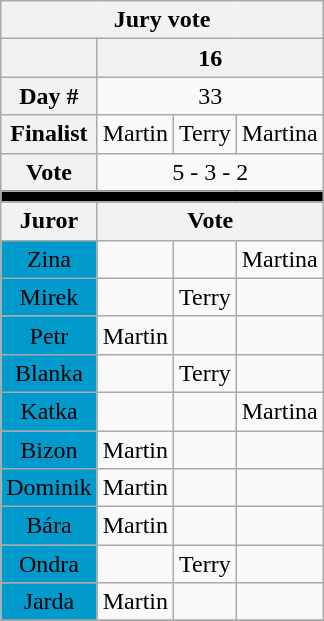<table class="wikitable" style="text-align:center">
<tr>
<th colspan=4>Jury vote</th>
</tr>
<tr>
<th></th>
<th colspan="4">16</th>
</tr>
<tr>
<th>Day #</th>
<td colspan="4">33</td>
</tr>
<tr>
<th>Finalist</th>
<td>Martin</td>
<td>Terry</td>
<td>Martina</td>
</tr>
<tr>
<th>Vote</th>
<td colspan=3>5 - 3 - 2</td>
</tr>
<tr>
<td colspan=13 bgcolor=black></td>
</tr>
<tr>
<th>Juror</th>
<th colspan=3>Vote</th>
</tr>
<tr>
<td bgcolor="009ACD">Zina</td>
<td></td>
<td></td>
<td>Martina</td>
</tr>
<tr>
<td bgcolor="009ACD">Mirek</td>
<td></td>
<td>Terry</td>
<td></td>
</tr>
<tr>
<td bgcolor="009ACD">Petr</td>
<td>Martin</td>
<td></td>
<td></td>
</tr>
<tr>
<td bgcolor="009ACD">Blanka</td>
<td></td>
<td>Terry</td>
<td></td>
</tr>
<tr>
<td bgcolor="009ACD">Katka</td>
<td></td>
<td></td>
<td>Martina</td>
</tr>
<tr>
<td bgcolor="009ACD">Bizon</td>
<td>Martin</td>
<td></td>
<td></td>
</tr>
<tr>
<td bgcolor="009ACD">Dominik</td>
<td>Martin</td>
<td></td>
<td></td>
</tr>
<tr>
<td bgcolor="009ACD">Bára</td>
<td>Martin</td>
<td></td>
<td></td>
</tr>
<tr>
<td bgcolor="009ACD">Ondra</td>
<td></td>
<td>Terry</td>
<td></td>
</tr>
<tr>
<td bgcolor="009ACD">Jarda</td>
<td>Martin</td>
<td></td>
<td></td>
</tr>
<tr>
</tr>
</table>
